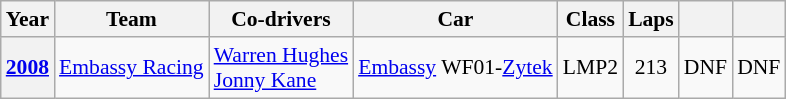<table class="wikitable" style="text-align:center; font-size:90%">
<tr>
<th>Year</th>
<th>Team</th>
<th>Co-drivers</th>
<th>Car</th>
<th>Class</th>
<th>Laps</th>
<th></th>
<th></th>
</tr>
<tr>
<th><a href='#'>2008</a></th>
<td align="left"> <a href='#'>Embassy Racing</a></td>
<td align="left"> <a href='#'>Warren Hughes</a><br> <a href='#'>Jonny Kane</a></td>
<td align="left"><a href='#'>Embassy</a> WF01-<a href='#'>Zytek</a></td>
<td>LMP2</td>
<td>213</td>
<td>DNF</td>
<td>DNF</td>
</tr>
</table>
